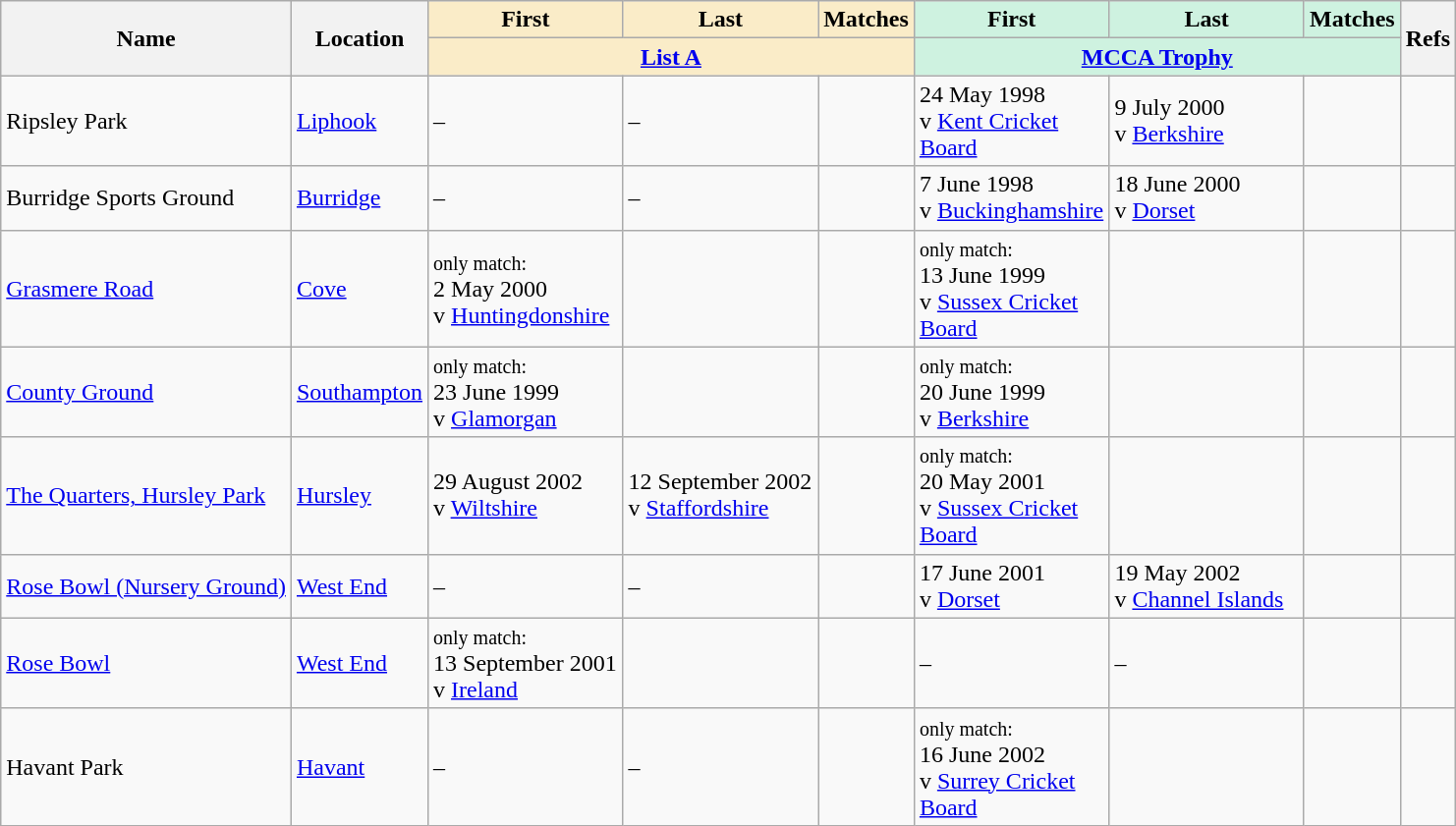<table class="wikitable sortable">
<tr>
<th rowspan="2">Name</th>
<th rowspan="2">Location</th>
<th width="125" class="unsortable" style="background:#faecc8">First</th>
<th width="125" class="unsortable" style="background:#faecc8">Last</th>
<th style="background:#faecc8">Matches</th>
<th width="125" class="unsortable" style="background:#cef2e0">First</th>
<th width="125" class="unsortable" style="background:#cef2e0">Last</th>
<th style="background:#cef2e0">Matches</th>
<th rowspan="2" class="unsortable">Refs</th>
</tr>
<tr class="unsortable">
<th colspan="3" style="background:#faecc8"><a href='#'>List A</a></th>
<th colspan="3" style="background:#cef2e0"><a href='#'>MCCA Trophy</a></th>
</tr>
<tr>
<td>Ripsley Park<br></td>
<td><a href='#'>Liphook</a></td>
<td>–</td>
<td>–</td>
<td></td>
<td>24 May 1998<br>v <a href='#'>Kent Cricket Board</a></td>
<td>9 July 2000<br>v <a href='#'>Berkshire</a></td>
<td></td>
<td></td>
</tr>
<tr>
<td>Burridge Sports Ground<br></td>
<td><a href='#'>Burridge</a></td>
<td>–</td>
<td>–</td>
<td></td>
<td>7 June 1998<br>v <a href='#'>Buckinghamshire</a></td>
<td>18 June 2000<br>v <a href='#'>Dorset</a></td>
<td></td>
<td></td>
</tr>
<tr>
<td><a href='#'>Grasmere Road</a></td>
<td><a href='#'>Cove</a></td>
<td><small>only match:</small><br>2 May 2000<br>v <a href='#'>Huntingdonshire</a></td>
<td> </td>
<td></td>
<td><small>only match:</small><br>13 June 1999<br>v <a href='#'>Sussex Cricket Board</a></td>
<td> </td>
<td></td>
<td></td>
</tr>
<tr>
<td><a href='#'>County Ground</a></td>
<td><a href='#'>Southampton</a></td>
<td><small>only match:</small><br>23 June 1999<br>v <a href='#'>Glamorgan</a></td>
<td> </td>
<td></td>
<td><small>only match:</small><br>20 June 1999<br>v <a href='#'>Berkshire</a></td>
<td> </td>
<td></td>
<td></td>
</tr>
<tr>
<td><a href='#'>The Quarters, Hursley Park</a><br></td>
<td><a href='#'>Hursley</a></td>
<td>29 August 2002<br>v <a href='#'>Wiltshire</a></td>
<td>12 September 2002<br>v <a href='#'>Staffordshire</a></td>
<td></td>
<td><small>only match:</small><br>20 May 2001<br>v <a href='#'>Sussex Cricket Board</a></td>
<td> </td>
<td></td>
<td></td>
</tr>
<tr>
<td><a href='#'>Rose Bowl (Nursery Ground)</a><br></td>
<td><a href='#'>West End</a></td>
<td>–</td>
<td>–</td>
<td></td>
<td>17 June 2001<br>v <a href='#'>Dorset</a></td>
<td>19 May 2002<br>v <a href='#'>Channel Islands</a></td>
<td></td>
<td></td>
</tr>
<tr>
<td><a href='#'>Rose Bowl</a><br></td>
<td><a href='#'>West End</a></td>
<td><small>only match:</small><br>13 September 2001<br>v <a href='#'>Ireland</a></td>
<td> </td>
<td></td>
<td>–</td>
<td>–</td>
<td></td>
<td></td>
</tr>
<tr>
<td>Havant Park<br></td>
<td><a href='#'>Havant</a></td>
<td>–</td>
<td>–</td>
<td></td>
<td><small>only match:</small><br>16 June 2002<br>v <a href='#'>Surrey Cricket Board</a></td>
<td> </td>
<td></td>
<td></td>
</tr>
</table>
